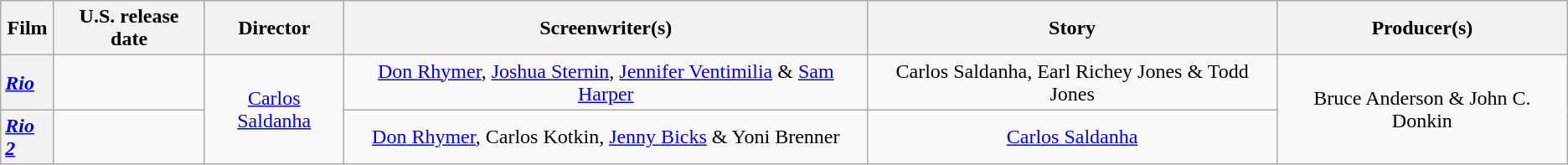<table class="wikitable plainrowheaders" style="text-align:center">
<tr>
<th scope="col">Film</th>
<th scope="col">U.S. release date</th>
<th scope="col">Director</th>
<th scope="col">Screenwriter(s)</th>
<th scope="col">Story</th>
<th scope="col">Producer(s)</th>
</tr>
<tr>
<th scope="row" style="text-align:left"><em><a href='#'>Rio</a></em></th>
<td style="text-align:left;"></td>
<td rowspan="2"><a href='#'>Carlos Saldanha</a></td>
<td><a href='#'>Don Rhymer</a>, <a href='#'>Joshua Sternin</a>, <a href='#'>Jennifer Ventimilia</a> & <a href='#'>Sam Harper</a></td>
<td>Carlos Saldanha, Earl Richey Jones & Todd Jones</td>
<td rowspan="2">Bruce Anderson & John C. Donkin</td>
</tr>
<tr>
<th scope="row" style="text-align:left"><em><a href='#'>Rio 2</a></em></th>
<td style="text-align:left;"></td>
<td><a href='#'>Don Rhymer</a>, Carlos Kotkin, <a href='#'>Jenny Bicks</a> & Yoni Brenner</td>
<td><a href='#'>Carlos Saldanha</a></td>
</tr>
</table>
